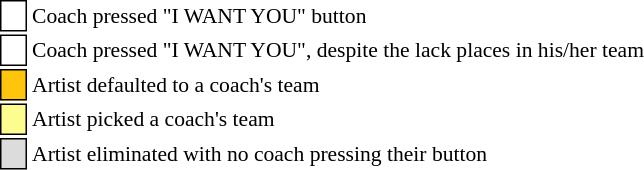<table class="toccolours" style="font-size: 90%; white-space: nowrap;">
<tr>
<td style="background:white; border: 1px solid black;"> <strong></strong> </td>
<td>Coach pressed "I WANT YOU" button</td>
</tr>
<tr>
<td style="background:white; border: 1px solid black;"> <strong></strong> </td>
<td>Coach pressed "I WANT YOU", despite the lack places in his/her team</td>
</tr>
<tr>
<td style="background:#ffc40c; border: 1px solid black">    </td>
<td>Artist defaulted to a coach's team</td>
</tr>
<tr>
<td style="background:#fdfc8f; border: 1px solid black;">    </td>
<td style="padding-right:8px">Artist picked a coach's team</td>
</tr>
<tr>
<td style="background:#dcdcdc; border: 1px solid black">    </td>
<td>Artist eliminated with no coach pressing their button</td>
</tr>
<tr>
</tr>
</table>
